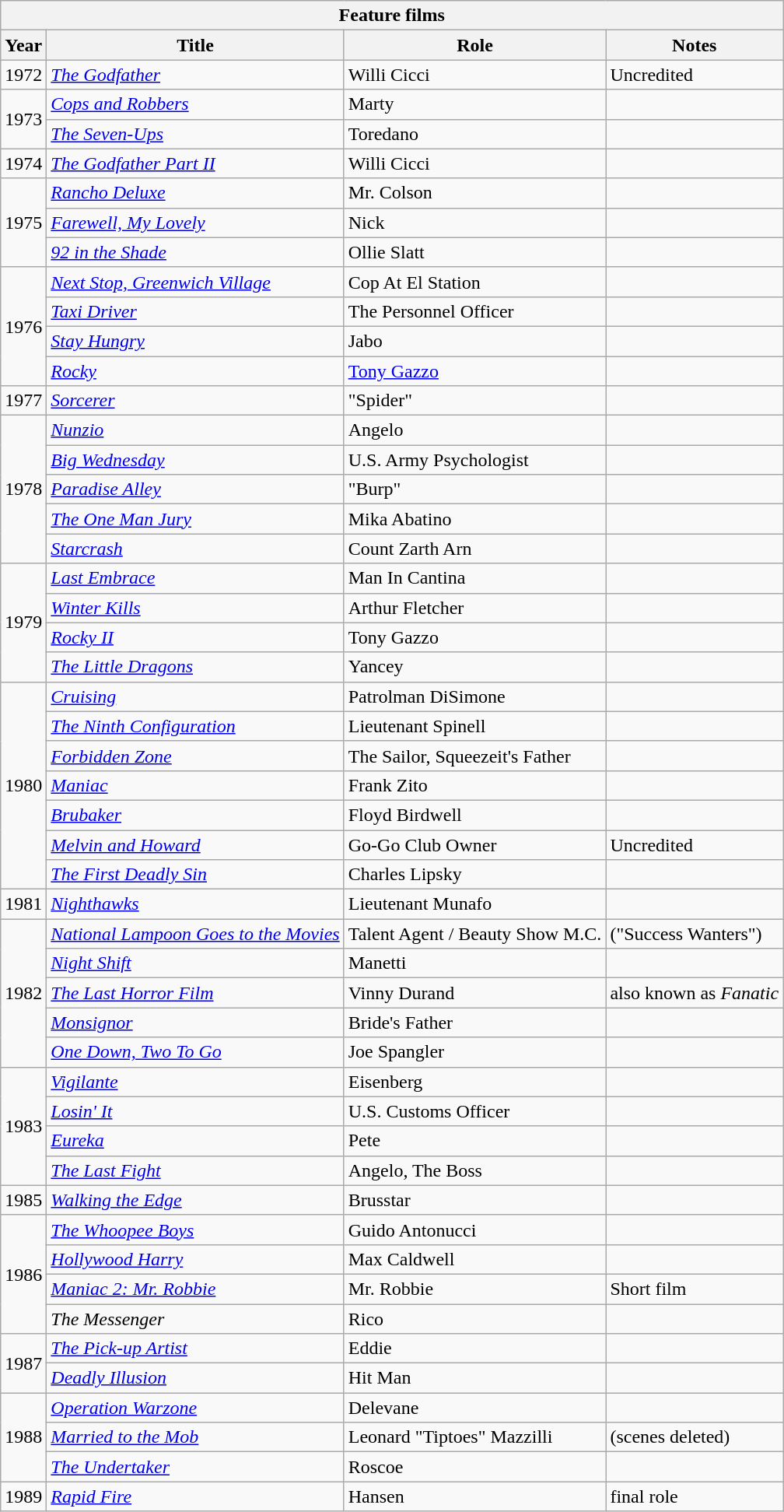<table class="wikitable sortable" style="min-width:30em">
<tr>
<th colspan=7>Feature films</th>
</tr>
<tr>
<th>Year</th>
<th>Title</th>
<th>Role</th>
<th>Notes</th>
</tr>
<tr>
<td>1972</td>
<td><em><a href='#'>The Godfather</a></em></td>
<td>Willi Cicci</td>
<td>Uncredited</td>
</tr>
<tr>
<td rowspan="2">1973</td>
<td><em> <a href='#'>Cops and Robbers</a></em></td>
<td>Marty</td>
<td></td>
</tr>
<tr>
<td><em><a href='#'>The Seven-Ups</a></em></td>
<td>Toredano</td>
<td></td>
</tr>
<tr>
<td>1974</td>
<td><em><a href='#'>The Godfather Part II</a></em></td>
<td>Willi Cicci</td>
<td></td>
</tr>
<tr>
<td rowspan="3">1975</td>
<td><em><a href='#'>Rancho Deluxe</a></em></td>
<td>Mr. Colson</td>
<td></td>
</tr>
<tr>
<td><em><a href='#'>Farewell, My Lovely</a></em></td>
<td>Nick</td>
<td></td>
</tr>
<tr>
<td><em><a href='#'>92 in the Shade</a></em></td>
<td>Ollie Slatt</td>
<td></td>
</tr>
<tr>
<td rowspan="4">1976</td>
<td><em><a href='#'>Next Stop, Greenwich Village</a></em></td>
<td>Cop At El Station</td>
<td></td>
</tr>
<tr>
<td><em><a href='#'>Taxi Driver</a></em></td>
<td>The Personnel Officer</td>
<td></td>
</tr>
<tr>
<td><em><a href='#'>Stay Hungry</a></em></td>
<td>Jabo</td>
<td></td>
</tr>
<tr>
<td><em><a href='#'>Rocky</a></em></td>
<td><a href='#'>Tony Gazzo</a></td>
<td></td>
</tr>
<tr>
<td>1977</td>
<td><em><a href='#'>Sorcerer</a></em></td>
<td>"Spider"</td>
<td></td>
</tr>
<tr>
<td rowspan="5">1978</td>
<td><em><a href='#'>Nunzio</a></em></td>
<td>Angelo</td>
<td></td>
</tr>
<tr>
<td><em><a href='#'>Big Wednesday</a></em></td>
<td>U.S. Army Psychologist</td>
<td></td>
</tr>
<tr>
<td><em><a href='#'>Paradise Alley</a></em></td>
<td>"Burp"</td>
<td></td>
</tr>
<tr>
<td><em><a href='#'>The One Man Jury</a></em></td>
<td>Mika Abatino</td>
<td></td>
</tr>
<tr>
<td><em><a href='#'>Starcrash</a></em></td>
<td>Count Zarth Arn</td>
<td></td>
</tr>
<tr>
<td rowspan="4">1979</td>
<td><em><a href='#'>Last Embrace</a></em></td>
<td>Man In Cantina</td>
<td></td>
</tr>
<tr>
<td><em><a href='#'>Winter Kills</a></em></td>
<td>Arthur Fletcher</td>
<td></td>
</tr>
<tr>
<td><em><a href='#'>Rocky II</a></em></td>
<td>Tony Gazzo</td>
<td></td>
</tr>
<tr>
<td><em><a href='#'>The Little Dragons</a></em></td>
<td>Yancey</td>
<td></td>
</tr>
<tr>
<td rowspan="7">1980</td>
<td><em><a href='#'>Cruising</a></em></td>
<td>Patrolman DiSimone</td>
<td></td>
</tr>
<tr>
<td><em><a href='#'>The Ninth Configuration</a></em></td>
<td>Lieutenant Spinell</td>
<td></td>
</tr>
<tr>
<td><em><a href='#'>Forbidden Zone</a></em></td>
<td>The Sailor, Squeezeit's Father</td>
<td></td>
</tr>
<tr>
<td><em><a href='#'>Maniac</a></em></td>
<td>Frank Zito</td>
<td></td>
</tr>
<tr>
<td><em><a href='#'>Brubaker</a></em></td>
<td>Floyd Birdwell</td>
<td></td>
</tr>
<tr>
<td><em><a href='#'>Melvin and Howard</a></em></td>
<td>Go-Go Club Owner</td>
<td>Uncredited</td>
</tr>
<tr>
<td><em><a href='#'>The First Deadly Sin</a></em></td>
<td>Charles Lipsky</td>
<td></td>
</tr>
<tr>
<td>1981</td>
<td><em><a href='#'>Nighthawks</a></em></td>
<td>Lieutenant Munafo</td>
<td></td>
</tr>
<tr>
<td rowspan="5">1982</td>
<td><em><a href='#'>National Lampoon Goes to the Movies</a></em></td>
<td>Talent Agent / Beauty Show M.C.</td>
<td>("Success Wanters")</td>
</tr>
<tr>
<td><em><a href='#'>Night Shift</a></em></td>
<td>Manetti</td>
<td></td>
</tr>
<tr>
<td><em><a href='#'>The Last Horror Film</a></em></td>
<td>Vinny Durand</td>
<td>also known as <em>Fanatic</em></td>
</tr>
<tr>
<td><em><a href='#'>Monsignor</a></em></td>
<td>Bride's Father</td>
<td></td>
</tr>
<tr>
<td><em><a href='#'>One Down, Two To Go</a></em></td>
<td>Joe Spangler</td>
<td></td>
</tr>
<tr>
<td rowspan="4">1983</td>
<td><em><a href='#'>Vigilante</a></em></td>
<td>Eisenberg</td>
<td></td>
</tr>
<tr>
<td><em><a href='#'>Losin' It</a></em></td>
<td>U.S. Customs Officer</td>
<td></td>
</tr>
<tr>
<td><em><a href='#'>Eureka</a></em></td>
<td>Pete</td>
<td></td>
</tr>
<tr>
<td><em><a href='#'>The Last Fight</a></em></td>
<td>Angelo, The Boss</td>
<td></td>
</tr>
<tr>
<td>1985</td>
<td><em><a href='#'>Walking the Edge</a></em></td>
<td>Brusstar</td>
<td></td>
</tr>
<tr>
<td rowspan="4">1986</td>
<td><em><a href='#'>The Whoopee Boys</a></em></td>
<td>Guido Antonucci</td>
<td></td>
</tr>
<tr>
<td><em><a href='#'>Hollywood Harry</a></em></td>
<td>Max Caldwell</td>
<td></td>
</tr>
<tr>
<td><em><a href='#'>Maniac 2: Mr. Robbie</a></em></td>
<td>Mr. Robbie</td>
<td>Short film</td>
</tr>
<tr>
<td><em>The Messenger</em></td>
<td>Rico</td>
<td></td>
</tr>
<tr>
<td rowspan="2">1987</td>
<td><em><a href='#'>The Pick-up Artist</a></em></td>
<td>Eddie</td>
<td></td>
</tr>
<tr>
<td><em><a href='#'>Deadly Illusion</a></em></td>
<td>Hit Man</td>
<td></td>
</tr>
<tr>
<td rowspan="3">1988</td>
<td><em><a href='#'>Operation Warzone</a></em></td>
<td>Delevane</td>
<td></td>
</tr>
<tr>
<td><em><a href='#'>Married to the Mob</a></em></td>
<td>Leonard "Tiptoes" Mazzilli</td>
<td>(scenes deleted)</td>
</tr>
<tr>
<td><em><a href='#'>The Undertaker</a></em></td>
<td>Roscoe</td>
<td></td>
</tr>
<tr>
<td>1989</td>
<td><em><a href='#'>Rapid Fire</a></em></td>
<td>Hansen</td>
<td>final role</td>
</tr>
</table>
